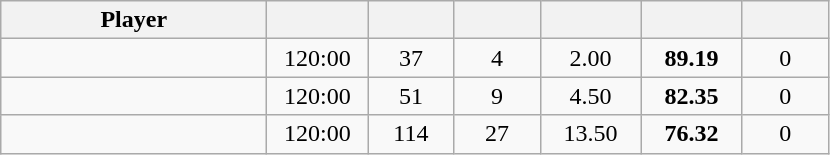<table class="wikitable sortable" style="text-align:center;">
<tr>
<th width="170px">Player</th>
<th width="60px"></th>
<th width="50px"></th>
<th width="50px"></th>
<th width="60px"></th>
<th width="60px"></th>
<th width="50px"></th>
</tr>
<tr>
<td align="left"> </td>
<td>120:00</td>
<td>37</td>
<td>4</td>
<td>2.00</td>
<td><strong>89.19</strong></td>
<td>0</td>
</tr>
<tr>
<td align="left"> </td>
<td>120:00</td>
<td>51</td>
<td>9</td>
<td>4.50</td>
<td><strong>82.35</strong></td>
<td>0</td>
</tr>
<tr>
<td align="left"> </td>
<td>120:00</td>
<td>114</td>
<td>27</td>
<td>13.50</td>
<td><strong>76.32</strong></td>
<td>0</td>
</tr>
</table>
